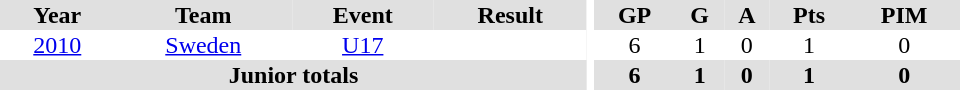<table border="0" cellpadding="1" cellspacing="0" ID="Table3" style="text-align:center; width:40em">
<tr ALIGN="center" bgcolor="#e0e0e0">
<th>Year</th>
<th>Team</th>
<th>Event</th>
<th>Result</th>
<th rowspan="99" bgcolor="#ffffff"></th>
<th>GP</th>
<th>G</th>
<th>A</th>
<th>Pts</th>
<th>PIM</th>
</tr>
<tr>
<td><a href='#'>2010</a></td>
<td><a href='#'>Sweden</a></td>
<td><a href='#'>U17</a></td>
<td></td>
<td>6</td>
<td>1</td>
<td>0</td>
<td>1</td>
<td>0</td>
</tr>
<tr bgcolor="#e0e0e0">
<th colspan="4">Junior totals</th>
<th>6</th>
<th>1</th>
<th>0</th>
<th>1</th>
<th>0</th>
</tr>
</table>
